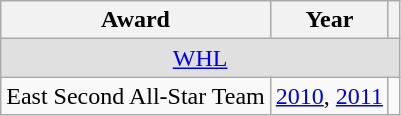<table class="wikitable">
<tr>
<th>Award</th>
<th>Year</th>
<th></th>
</tr>
<tr ALIGN="center" bgcolor="#e0e0e0">
<td colspan="3"><a href='#'>WHL</a></td>
</tr>
<tr>
<td>East Second All-Star Team</td>
<td><a href='#'>2010</a>, <a href='#'>2011</a></td>
<td></td>
</tr>
</table>
